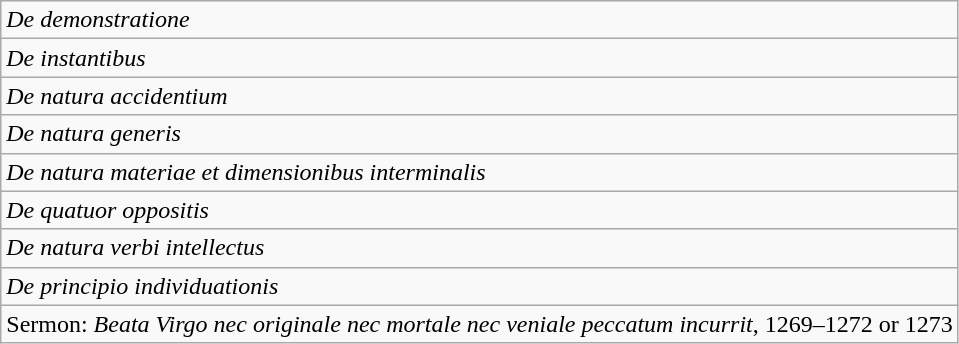<table class="wikitable">
<tr>
<td><em>De demonstratione</em></td>
</tr>
<tr>
<td><em>De instantibus</em></td>
</tr>
<tr>
<td><em>De natura accidentium</em></td>
</tr>
<tr>
<td><em>De natura generis</em></td>
</tr>
<tr>
<td><em>De natura materiae et dimensionibus interminalis</em></td>
</tr>
<tr>
<td><em>De quatuor oppositis</em></td>
</tr>
<tr>
<td><em>De natura verbi intellectus</em></td>
</tr>
<tr>
<td><em>De principio individuationis</em></td>
</tr>
<tr>
<td>Sermon: <em>Beata Virgo nec originale nec mortale nec veniale peccatum incurrit</em>, 1269–1272 or 1273</td>
</tr>
</table>
